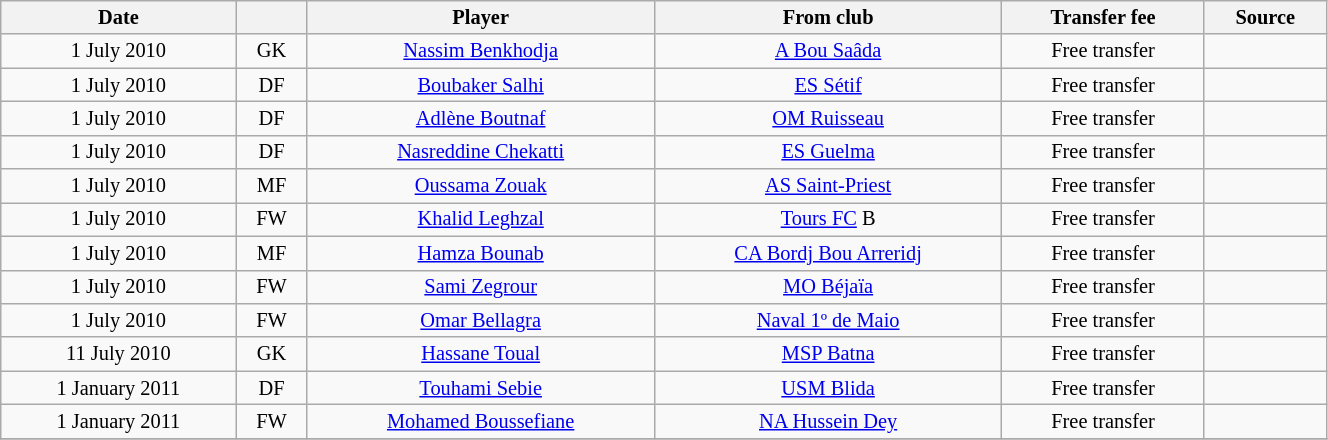<table class="wikitable sortable" style="width:70%; text-align:center; font-size:85%; text-align:centre;">
<tr>
<th>Date</th>
<th></th>
<th>Player</th>
<th>From club</th>
<th>Transfer fee</th>
<th>Source</th>
</tr>
<tr>
<td>1 July 2010</td>
<td>GK</td>
<td> <a href='#'>Nassim Benkhodja</a></td>
<td><a href='#'>A Bou Saâda</a></td>
<td>Free transfer</td>
<td></td>
</tr>
<tr>
<td>1 July 2010</td>
<td>DF</td>
<td> <a href='#'>Boubaker Salhi</a></td>
<td><a href='#'>ES Sétif</a></td>
<td>Free transfer</td>
<td></td>
</tr>
<tr>
<td>1 July 2010</td>
<td>DF</td>
<td> <a href='#'>Adlène Boutnaf</a></td>
<td><a href='#'>OM Ruisseau</a></td>
<td>Free transfer</td>
<td></td>
</tr>
<tr>
<td>1 July 2010</td>
<td>DF</td>
<td> <a href='#'>Nasreddine Chekatti</a></td>
<td><a href='#'>ES Guelma</a></td>
<td>Free transfer</td>
<td></td>
</tr>
<tr>
<td>1 July 2010</td>
<td>MF</td>
<td> <a href='#'>Oussama Zouak</a></td>
<td> <a href='#'>AS Saint-Priest</a></td>
<td>Free transfer</td>
<td></td>
</tr>
<tr>
<td>1 July 2010</td>
<td>FW</td>
<td> <a href='#'>Khalid Leghzal</a></td>
<td> <a href='#'>Tours FC</a> B</td>
<td>Free transfer</td>
<td></td>
</tr>
<tr>
<td>1 July 2010</td>
<td>MF</td>
<td> <a href='#'>Hamza Bounab</a></td>
<td><a href='#'>CA Bordj Bou Arreridj</a></td>
<td>Free transfer</td>
<td></td>
</tr>
<tr>
<td>1 July 2010</td>
<td>FW</td>
<td> <a href='#'>Sami Zegrour</a></td>
<td><a href='#'>MO Béjaïa</a></td>
<td>Free transfer</td>
<td></td>
</tr>
<tr>
<td>1 July 2010</td>
<td>FW</td>
<td> <a href='#'>Omar Bellagra</a></td>
<td> <a href='#'>Naval 1º de Maio</a></td>
<td>Free transfer</td>
<td></td>
</tr>
<tr>
<td>11 July 2010</td>
<td>GK</td>
<td> <a href='#'>Hassane Toual</a></td>
<td><a href='#'>MSP Batna</a></td>
<td>Free transfer</td>
<td></td>
</tr>
<tr>
<td>1 January 2011</td>
<td>DF</td>
<td> <a href='#'>Touhami Sebie</a></td>
<td><a href='#'>USM Blida</a></td>
<td>Free transfer</td>
<td></td>
</tr>
<tr>
<td>1 January 2011</td>
<td>FW</td>
<td> <a href='#'>Mohamed Boussefiane</a></td>
<td><a href='#'>NA Hussein Dey</a></td>
<td>Free transfer</td>
<td></td>
</tr>
<tr>
</tr>
</table>
